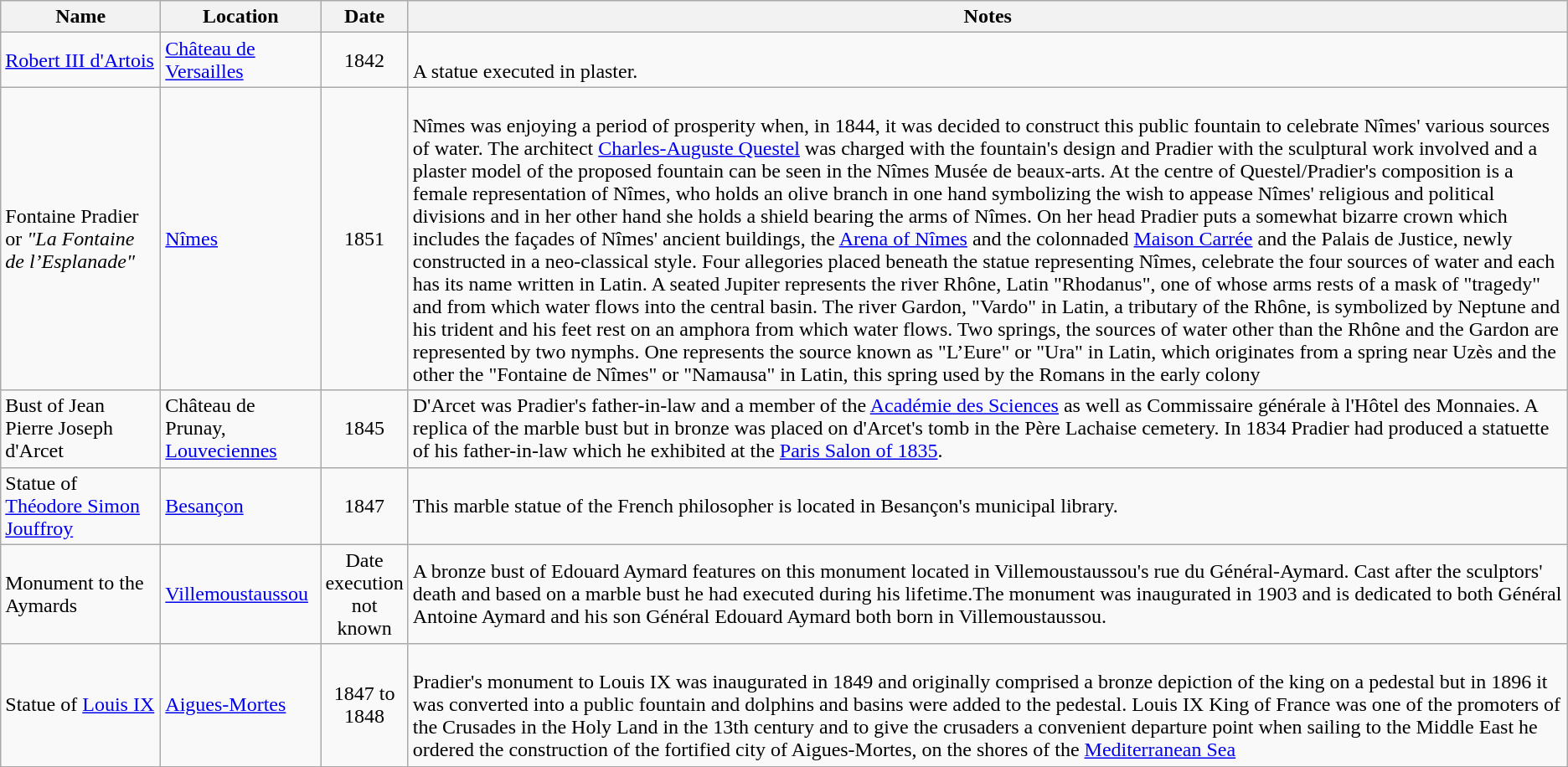<table class="wikitable sortable plainrowheaders">
<tr>
<th style="width:120px">Name</th>
<th style="width:120px">Location</th>
<th style="width:50px">Date</th>
<th class="unsortable">Notes</th>
</tr>
<tr>
<td><a href='#'>Robert III d'Artois</a></td>
<td><a href='#'>Château de Versailles</a></td>
<td align="center">1842</td>
<td><br>A statue executed in plaster.</td>
</tr>
<tr>
<td>Fontaine Pradier or <em>"La Fontaine de l’Esplanade"</em></td>
<td><a href='#'>Nîmes</a></td>
<td align="center">1851</td>
<td><br>Nîmes was enjoying a period of prosperity when, in 1844, it was decided to construct this public fountain to celebrate Nîmes' various sources of water. The architect <a href='#'>Charles-Auguste Questel</a> was charged with the fountain's design and Pradier with the sculptural work involved and a plaster model of the proposed fountain can be seen in the Nîmes Musée de beaux-arts.  At the centre of Questel/Pradier's composition is a female representation of Nîmes, who holds an olive branch in one hand symbolizing the wish to appease Nîmes' religious and political divisions and in her other hand she holds a shield bearing the arms of Nîmes. On her head Pradier puts a somewhat bizarre crown which includes the façades of Nîmes' ancient buildings, the <a href='#'>Arena of Nîmes</a> and the colonnaded <a href='#'>Maison Carrée</a> and the Palais de Justice, newly constructed in a neo-classical style. Four allegories placed beneath the statue representing Nîmes, celebrate the four sources of water and each has its name written in Latin. A seated Jupiter represents the river Rhône, Latin "Rhodanus", one of whose arms rests of a mask of "tragedy" and from which water flows into the central basin.  The river Gardon, "Vardo" in Latin, a tributary of the Rhône, is symbolized by Neptune and his trident and his feet rest on an amphora from which water flows.  Two springs, the sources of water other than the Rhône and the Gardon are represented by two nymphs. One represents the source known as "L’Eure" or "Ura" in Latin, which originates from a spring near Uzès and the other the "Fontaine de Nîmes" or "Namausa" in Latin, this spring used by the Romans in the early colony</td>
</tr>
<tr>
<td>Bust of Jean Pierre Joseph d'Arcet</td>
<td>Château de Prunay, <a href='#'>Louveciennes</a></td>
<td align="center">1845</td>
<td>D'Arcet was Pradier's father-in-law and a member of the <a href='#'>Académie des Sciences</a> as well as Commissaire générale à l'Hôtel des Monnaies. A replica of the marble bust but in bronze was placed on d'Arcet's tomb in the Père Lachaise cemetery. In 1834 Pradier had produced a statuette of his father-in-law which he exhibited at the <a href='#'>Paris Salon of 1835</a>.<br></td>
</tr>
<tr>
<td>Statue of <a href='#'>Théodore Simon Jouffroy</a></td>
<td><a href='#'>Besançon</a></td>
<td align="center">1847</td>
<td>This marble statue of the French philosopher is located in Besançon's municipal library.</td>
</tr>
<tr>
<td>Monument to the Aymards</td>
<td><a href='#'>Villemoustaussou</a></td>
<td align="center">Date execution not known</td>
<td>A bronze bust of Edouard Aymard features on this monument located in Villemoustaussou's rue du Général-Aymard.  Cast after the sculptors' death and based on a marble bust he had executed during his lifetime.The monument was inaugurated in 1903 and is dedicated to both Général Antoine Aymard and his son Général Edouard Aymard both born in Villemoustaussou.<br>
</td>
</tr>
<tr>
<td>Statue of <a href='#'>Louis IX</a></td>
<td><a href='#'>Aigues-Mortes</a></td>
<td align="center">1847 to 1848</td>
<td><br>Pradier's monument to Louis IX was inaugurated in 1849 and originally comprised a bronze depiction of the king on a pedestal but in 1896 it was converted into a public fountain and dolphins and basins were added to the pedestal.  Louis IX King of France was one of the promoters of the Crusades in the Holy Land in the 13th century and to give the crusaders a convenient departure point when sailing to the Middle East he ordered the construction of the fortified city of Aigues-Mortes, on the shores of the <a href='#'>Mediterranean Sea</a> 
</td>
</tr>
<tr>
</tr>
</table>
